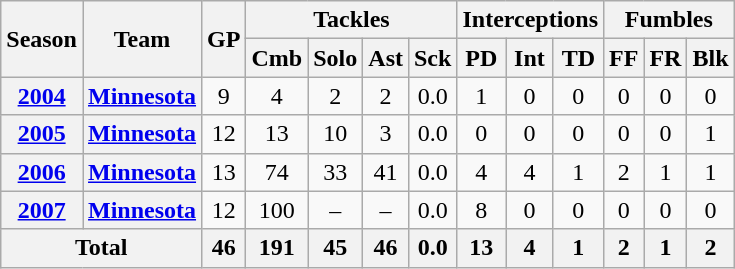<table class="wikitable" style="text-align: center;">
<tr>
<th rowspan="2">Season</th>
<th rowspan="2">Team</th>
<th rowspan="2">GP</th>
<th colspan="4">Tackles</th>
<th colspan="3">Interceptions</th>
<th colspan="3">Fumbles</th>
</tr>
<tr>
<th>Cmb</th>
<th>Solo</th>
<th>Ast</th>
<th>Sck</th>
<th>PD</th>
<th>Int</th>
<th>TD</th>
<th>FF</th>
<th>FR</th>
<th>Blk</th>
</tr>
<tr>
<th><a href='#'>2004</a></th>
<th><a href='#'>Minnesota</a></th>
<td>9</td>
<td>4</td>
<td>2</td>
<td>2</td>
<td>0.0</td>
<td>1</td>
<td>0</td>
<td>0</td>
<td>0</td>
<td>0</td>
<td>0</td>
</tr>
<tr>
<th><a href='#'>2005</a></th>
<th><a href='#'>Minnesota</a></th>
<td>12</td>
<td>13</td>
<td>10</td>
<td>3</td>
<td>0.0</td>
<td>0</td>
<td>0</td>
<td>0</td>
<td>0</td>
<td>0</td>
<td>1</td>
</tr>
<tr>
<th><a href='#'>2006</a></th>
<th><a href='#'>Minnesota</a></th>
<td>13</td>
<td>74</td>
<td>33</td>
<td>41</td>
<td>0.0</td>
<td>4</td>
<td>4</td>
<td>1</td>
<td>2</td>
<td>1</td>
<td>1</td>
</tr>
<tr>
<th><a href='#'>2007</a></th>
<th><a href='#'>Minnesota</a></th>
<td>12</td>
<td>100</td>
<td>–</td>
<td>–</td>
<td>0.0</td>
<td>8</td>
<td>0</td>
<td>0</td>
<td>0</td>
<td>0</td>
<td>0</td>
</tr>
<tr>
<th colspan="2">Total</th>
<th>46</th>
<th>191</th>
<th>45</th>
<th>46</th>
<th>0.0</th>
<th>13</th>
<th>4</th>
<th>1</th>
<th>2</th>
<th>1</th>
<th>2</th>
</tr>
</table>
